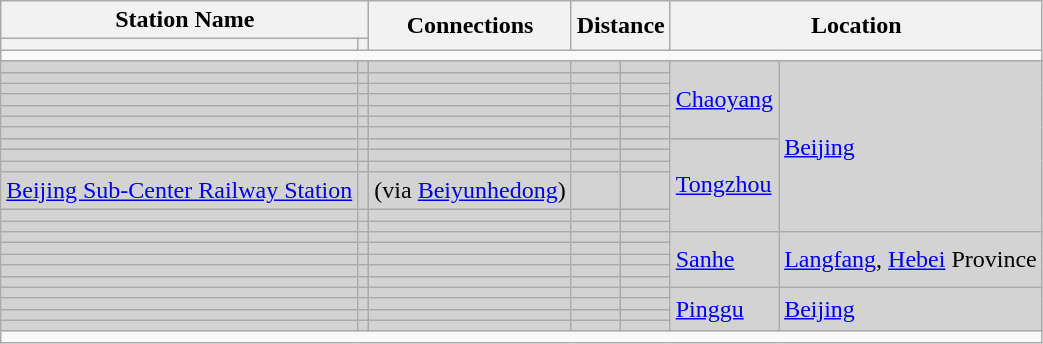<table class=wikitable>
<tr>
<th colspan=2>Station Name</th>
<th rowspan=2>Connections</th>
<th colspan=2 rowspan=2>Distance<br></th>
<th colspan=2 rowspan=2>Location</th>
</tr>
<tr>
<th></th>
<th></th>
</tr>
<tr style=background:#>
<td colspan=7></td>
</tr>
<tr>
</tr>
<tr bgcolor=lightgrey>
<td></td>
<td></td>
<td>  </td>
<td></td>
<td></td>
<td rowspan=7><a href='#'>Chaoyang</a></td>
<td rowspan=13><a href='#'>Beijing</a></td>
</tr>
<tr bgcolor=lightgrey>
<td></td>
<td></td>
<td> </td>
<td></td>
<td></td>
</tr>
<tr bgcolor=lightgrey>
<td></td>
<td></td>
<td> </td>
<td></td>
<td></td>
</tr>
<tr bgcolor=lightgrey>
<td></td>
<td></td>
<td></td>
<td></td>
<td></td>
</tr>
<tr bgcolor=lightgrey>
<td></td>
<td></td>
<td></td>
<td></td>
<td></td>
</tr>
<tr bgcolor=lightgrey>
<td></td>
<td></td>
<td></td>
<td></td>
<td></td>
</tr>
<tr bgcolor=lightgrey>
<td></td>
<td></td>
<td> </td>
<td></td>
<td></td>
</tr>
<tr bgcolor=lightgrey>
<td></td>
<td></td>
<td></td>
<td></td>
<td></td>
<td rowspan=6><a href='#'>Tongzhou</a></td>
</tr>
<tr bgcolor=lightgrey>
<td></td>
<td></td>
<td></td>
<td></td>
<td></td>
</tr>
<tr bgcolor=lightgrey>
<td></td>
<td></td>
<td></td>
<td></td>
<td></td>
</tr>
<tr bgcolor=lightgrey>
<td><a href='#'>Beijing Sub-Center Railway Station</a></td>
<td></td>
<td>  (via <a href='#'>Beiyunhedong</a>)</td>
<td></td>
<td></td>
</tr>
<tr bgcolor=lightgrey>
<td></td>
<td></td>
<td></td>
<td></td>
<td></td>
</tr>
<tr bgcolor=lightgrey>
<td></td>
<td></td>
<td></td>
<td></td>
<td></td>
</tr>
<tr bgcolor=lightgrey>
<td></td>
<td></td>
<td></td>
<td></td>
<td></td>
<td rowspan=5><a href='#'>Sanhe</a></td>
<td rowspan=5><a href='#'>Langfang</a>, <a href='#'>Hebei</a> Province</td>
</tr>
<tr bgcolor=lightgrey>
<td></td>
<td></td>
<td></td>
<td></td>
<td></td>
</tr>
<tr bgcolor=lightgrey>
<td></td>
<td></td>
<td></td>
<td></td>
<td></td>
</tr>
<tr bgcolor=lightgrey>
<td></td>
<td></td>
<td></td>
<td></td>
<td></td>
</tr>
<tr bgcolor=lightgrey>
<td></td>
<td></td>
<td></td>
<td></td>
<td></td>
</tr>
<tr bgcolor=lightgrey>
<td></td>
<td></td>
<td></td>
<td></td>
<td></td>
<td rowspan=4><a href='#'>Pinggu</a></td>
<td rowspan=4><a href='#'>Beijing</a></td>
</tr>
<tr bgcolor=lightgrey>
<td></td>
<td></td>
<td></td>
<td></td>
<td></td>
</tr>
<tr bgcolor=lightgrey>
<td></td>
<td></td>
<td></td>
<td></td>
<td></td>
</tr>
<tr bgcolor=lightgrey>
<td></td>
<td></td>
<td></td>
<td></td>
<td></td>
</tr>
<tr style=background:#>
<td colspan=7></td>
</tr>
</table>
